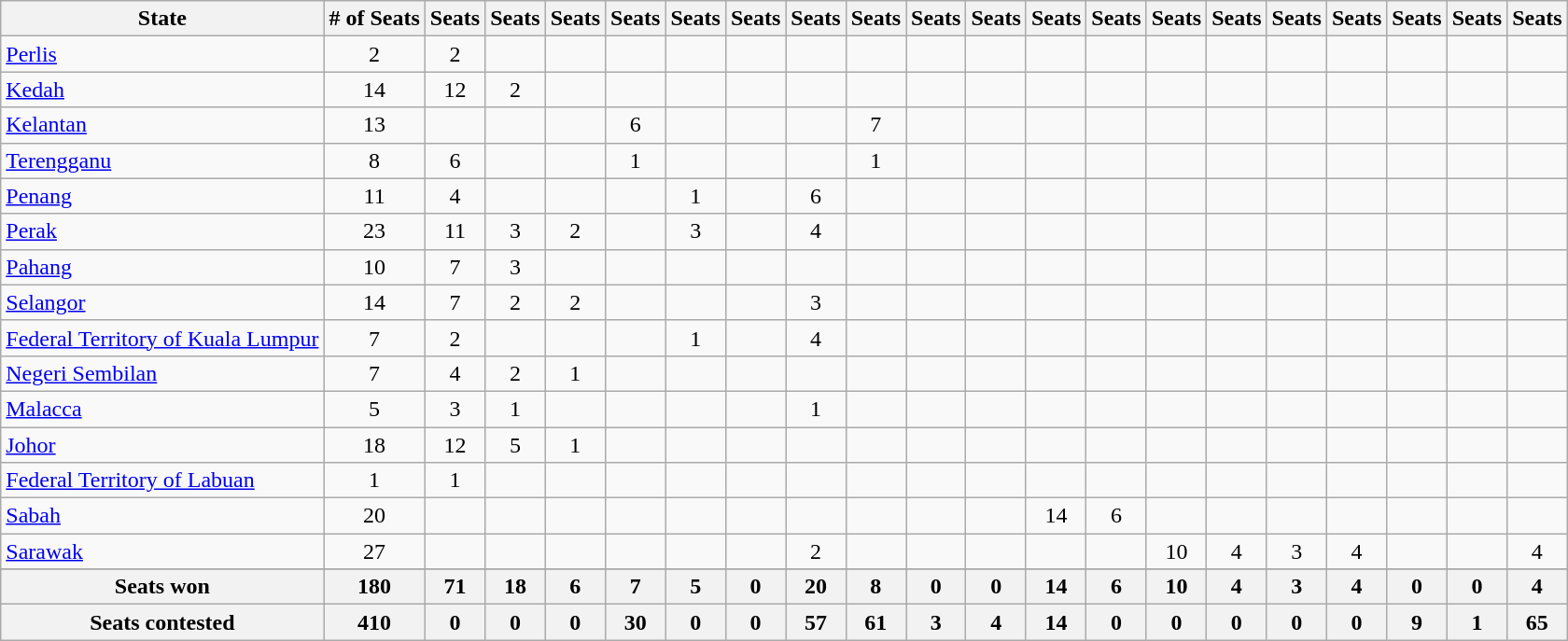<table class="wikitable sortable" style="text-align:center">
<tr>
<th>State</th>
<th># of Seats</th>
<th> Seats</th>
<th> Seats</th>
<th> Seats</th>
<th> Seats</th>
<th> Seats</th>
<th> Seats</th>
<th> Seats</th>
<th> Seats</th>
<th> Seats</th>
<th> Seats</th>
<th> Seats</th>
<th> Seats</th>
<th> Seats</th>
<th> Seats</th>
<th> Seats</th>
<th> Seats</th>
<th> Seats</th>
<th> Seats</th>
<th> Seats</th>
</tr>
<tr>
<td style="text-align:left"> <a href='#'>Perlis</a></td>
<td>2</td>
<td>2</td>
<td></td>
<td></td>
<td></td>
<td></td>
<td></td>
<td></td>
<td></td>
<td></td>
<td></td>
<td></td>
<td></td>
<td></td>
<td></td>
<td></td>
<td></td>
<td></td>
<td></td>
<td></td>
</tr>
<tr>
<td style="text-align:left"> <a href='#'>Kedah</a></td>
<td>14</td>
<td>12</td>
<td>2</td>
<td></td>
<td></td>
<td></td>
<td></td>
<td></td>
<td></td>
<td></td>
<td></td>
<td></td>
<td></td>
<td></td>
<td></td>
<td></td>
<td></td>
<td></td>
<td></td>
<td></td>
</tr>
<tr>
<td style="text-align:left"> <a href='#'>Kelantan</a></td>
<td>13</td>
<td></td>
<td></td>
<td></td>
<td>6</td>
<td></td>
<td></td>
<td></td>
<td>7</td>
<td></td>
<td></td>
<td></td>
<td></td>
<td></td>
<td></td>
<td></td>
<td></td>
<td></td>
<td></td>
<td></td>
</tr>
<tr>
<td style="text-align:left"> <a href='#'>Terengganu</a></td>
<td>8</td>
<td>6</td>
<td></td>
<td></td>
<td>1</td>
<td></td>
<td></td>
<td></td>
<td>1</td>
<td></td>
<td></td>
<td></td>
<td></td>
<td></td>
<td></td>
<td></td>
<td></td>
<td></td>
<td></td>
<td></td>
</tr>
<tr>
<td style="text-align:left"> <a href='#'>Penang</a></td>
<td>11</td>
<td>4</td>
<td></td>
<td></td>
<td></td>
<td>1</td>
<td></td>
<td>6</td>
<td></td>
<td></td>
<td></td>
<td></td>
<td></td>
<td></td>
<td></td>
<td></td>
<td></td>
<td></td>
<td></td>
<td></td>
</tr>
<tr>
<td style="text-align:left"> <a href='#'>Perak</a></td>
<td>23</td>
<td>11</td>
<td>3</td>
<td>2</td>
<td></td>
<td>3</td>
<td></td>
<td>4</td>
<td></td>
<td></td>
<td></td>
<td></td>
<td></td>
<td></td>
<td></td>
<td></td>
<td></td>
<td></td>
<td></td>
<td></td>
</tr>
<tr>
<td style="text-align:left"> <a href='#'>Pahang</a></td>
<td>10</td>
<td>7</td>
<td>3</td>
<td></td>
<td></td>
<td></td>
<td></td>
<td></td>
<td></td>
<td></td>
<td></td>
<td></td>
<td></td>
<td></td>
<td></td>
<td></td>
<td></td>
<td></td>
<td></td>
<td></td>
</tr>
<tr>
<td style="text-align:left"> <a href='#'>Selangor</a></td>
<td>14</td>
<td>7</td>
<td>2</td>
<td>2</td>
<td></td>
<td></td>
<td></td>
<td>3</td>
<td></td>
<td></td>
<td></td>
<td></td>
<td></td>
<td></td>
<td></td>
<td></td>
<td></td>
<td></td>
<td></td>
<td></td>
</tr>
<tr>
<td style="text-align:left"> <a href='#'>Federal Territory of Kuala Lumpur</a></td>
<td>7</td>
<td>2</td>
<td></td>
<td></td>
<td></td>
<td>1</td>
<td></td>
<td>4</td>
<td></td>
<td></td>
<td></td>
<td></td>
<td></td>
<td></td>
<td></td>
<td></td>
<td></td>
<td></td>
<td></td>
<td></td>
</tr>
<tr>
<td style="text-align:left"> <a href='#'>Negeri Sembilan</a></td>
<td>7</td>
<td>4</td>
<td>2</td>
<td>1</td>
<td></td>
<td></td>
<td></td>
<td></td>
<td></td>
<td></td>
<td></td>
<td></td>
<td></td>
<td></td>
<td></td>
<td></td>
<td></td>
<td></td>
<td></td>
<td></td>
</tr>
<tr>
<td style="text-align:left"> <a href='#'>Malacca</a></td>
<td>5</td>
<td>3</td>
<td>1</td>
<td></td>
<td></td>
<td></td>
<td></td>
<td>1</td>
<td></td>
<td></td>
<td></td>
<td></td>
<td></td>
<td></td>
<td></td>
<td></td>
<td></td>
<td></td>
<td></td>
<td></td>
</tr>
<tr>
<td style="text-align:left"> <a href='#'>Johor</a></td>
<td>18</td>
<td>12</td>
<td>5</td>
<td>1</td>
<td></td>
<td></td>
<td></td>
<td></td>
<td></td>
<td></td>
<td></td>
<td></td>
<td></td>
<td></td>
<td></td>
<td></td>
<td></td>
<td></td>
<td></td>
<td></td>
</tr>
<tr>
<td style="text-align:left"> <a href='#'>Federal Territory of Labuan</a></td>
<td>1</td>
<td>1</td>
<td></td>
<td></td>
<td></td>
<td></td>
<td></td>
<td></td>
<td></td>
<td></td>
<td></td>
<td></td>
<td></td>
<td></td>
<td></td>
<td></td>
<td></td>
<td></td>
<td></td>
<td></td>
</tr>
<tr>
<td style="text-align:left"> <a href='#'>Sabah</a></td>
<td>20</td>
<td></td>
<td></td>
<td></td>
<td></td>
<td></td>
<td></td>
<td></td>
<td></td>
<td></td>
<td></td>
<td>14</td>
<td>6</td>
<td></td>
<td></td>
<td></td>
<td></td>
<td></td>
<td></td>
<td></td>
</tr>
<tr>
<td style="text-align:left"> <a href='#'>Sarawak</a></td>
<td>27</td>
<td></td>
<td></td>
<td></td>
<td></td>
<td></td>
<td></td>
<td>2</td>
<td></td>
<td></td>
<td></td>
<td></td>
<td></td>
<td>10</td>
<td>4</td>
<td>3</td>
<td>4</td>
<td></td>
<td></td>
<td>4</td>
</tr>
<tr>
</tr>
<tr class="sortbottom" bgcolor="lightgrey">
<th>Seats won</th>
<th>180</th>
<th>71</th>
<th>18</th>
<th>6</th>
<th>7</th>
<th>5</th>
<th>0</th>
<th>20</th>
<th>8</th>
<th>0</th>
<th>0</th>
<th>14</th>
<th>6</th>
<th>10</th>
<th>4</th>
<th>3</th>
<th>4</th>
<th>0</th>
<th>0</th>
<th>4</th>
</tr>
<tr>
<th>Seats contested</th>
<th>410</th>
<th>0</th>
<th>0</th>
<th>0</th>
<th>30</th>
<th>0</th>
<th>0</th>
<th>57</th>
<th>61</th>
<th>3</th>
<th>4</th>
<th>14</th>
<th>0</th>
<th>0</th>
<th>0</th>
<th>0</th>
<th>0</th>
<th>9</th>
<th>1</th>
<th>65</th>
</tr>
</table>
